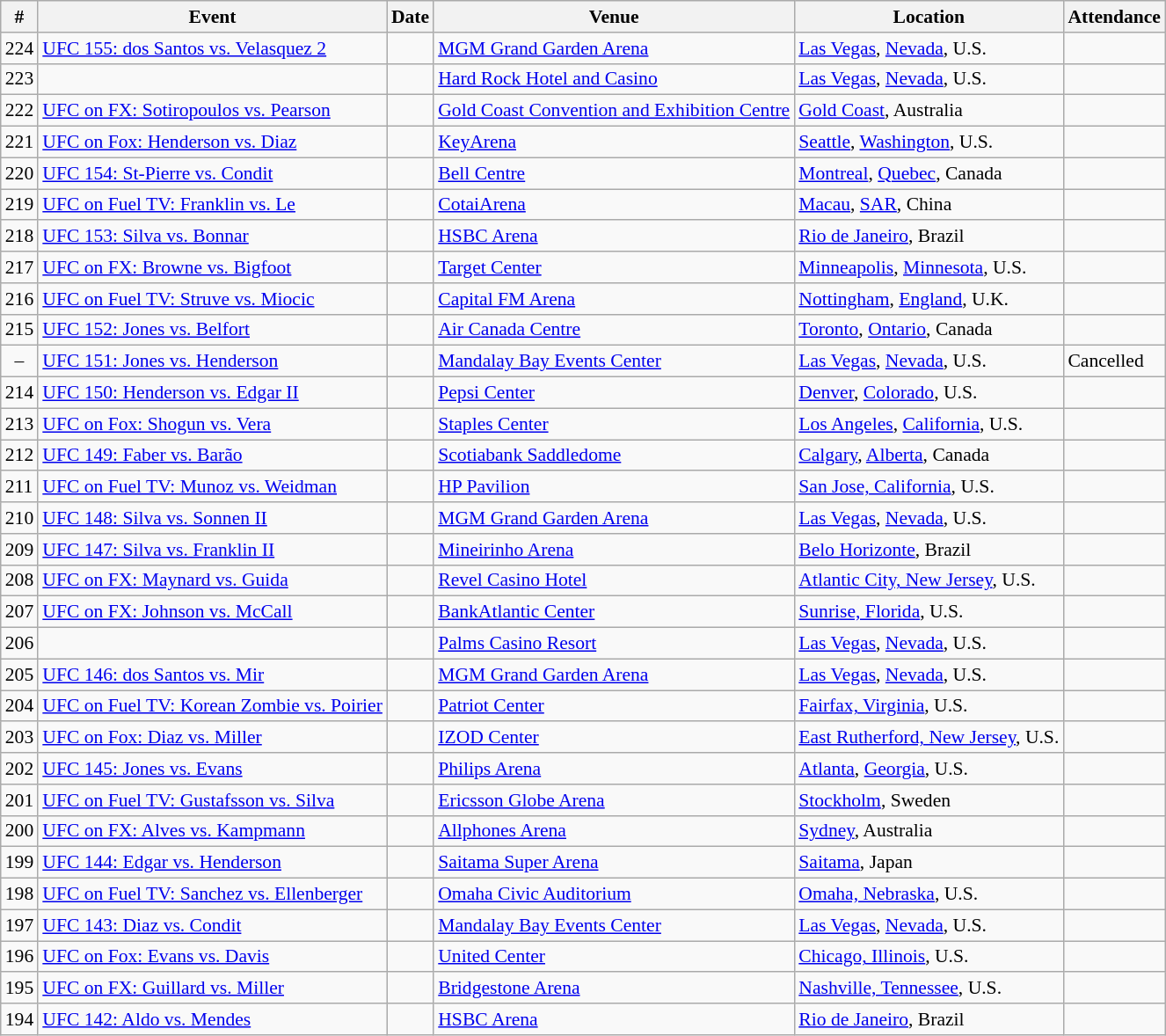<table class="sortable wikitable succession-box" style="font-size:90%;">
<tr>
<th scope="col">#</th>
<th scope="col">Event</th>
<th scope="col">Date</th>
<th scope="col">Venue</th>
<th scope="col">Location</th>
<th scope="col">Attendance</th>
</tr>
<tr>
<td>224</td>
<td><a href='#'>UFC 155: dos Santos vs. Velasquez 2</a></td>
<td></td>
<td><a href='#'>MGM Grand Garden Arena</a></td>
<td><a href='#'>Las Vegas</a>, <a href='#'>Nevada</a>, U.S.</td>
<td></td>
</tr>
<tr>
<td>223</td>
<td></td>
<td></td>
<td><a href='#'>Hard Rock Hotel and Casino</a></td>
<td><a href='#'>Las Vegas</a>, <a href='#'>Nevada</a>, U.S.</td>
<td></td>
</tr>
<tr>
<td>222</td>
<td><a href='#'>UFC on FX: Sotiropoulos vs. Pearson</a></td>
<td></td>
<td><a href='#'>Gold Coast Convention and Exhibition Centre</a></td>
<td><a href='#'>Gold Coast</a>, Australia</td>
<td></td>
</tr>
<tr>
<td>221</td>
<td><a href='#'>UFC on Fox: Henderson vs. Diaz</a></td>
<td></td>
<td><a href='#'>KeyArena</a></td>
<td><a href='#'>Seattle</a>, <a href='#'>Washington</a>, U.S.</td>
<td></td>
</tr>
<tr>
<td>220</td>
<td><a href='#'>UFC 154: St-Pierre vs. Condit</a></td>
<td></td>
<td><a href='#'>Bell Centre</a></td>
<td><a href='#'>Montreal</a>, <a href='#'>Quebec</a>, Canada</td>
<td></td>
</tr>
<tr>
<td>219</td>
<td><a href='#'>UFC on Fuel TV: Franklin vs. Le</a></td>
<td></td>
<td><a href='#'>CotaiArena</a></td>
<td><a href='#'>Macau</a>, <a href='#'>SAR</a>, China</td>
<td></td>
</tr>
<tr>
<td>218</td>
<td><a href='#'>UFC 153: Silva vs. Bonnar</a></td>
<td></td>
<td><a href='#'>HSBC Arena</a></td>
<td><a href='#'>Rio de Janeiro</a>, Brazil</td>
<td></td>
</tr>
<tr>
<td>217</td>
<td><a href='#'>UFC on FX: Browne vs. Bigfoot</a></td>
<td></td>
<td><a href='#'>Target Center</a></td>
<td><a href='#'>Minneapolis</a>, <a href='#'>Minnesota</a>, U.S.</td>
<td></td>
</tr>
<tr>
<td>216</td>
<td><a href='#'>UFC on Fuel TV: Struve vs. Miocic</a></td>
<td></td>
<td><a href='#'>Capital FM Arena</a></td>
<td><a href='#'>Nottingham</a>, <a href='#'>England</a>, U.K.</td>
<td></td>
</tr>
<tr>
<td>215</td>
<td><a href='#'>UFC 152: Jones vs. Belfort</a></td>
<td></td>
<td><a href='#'>Air Canada Centre</a></td>
<td><a href='#'>Toronto</a>, <a href='#'>Ontario</a>, Canada</td>
<td></td>
</tr>
<tr>
<td align=center>–</td>
<td><a href='#'>UFC 151: Jones vs. Henderson</a></td>
<td></td>
<td><a href='#'>Mandalay Bay Events Center</a></td>
<td><a href='#'>Las Vegas</a>, <a href='#'>Nevada</a>, U.S.</td>
<td>Cancelled</td>
</tr>
<tr>
<td>214</td>
<td><a href='#'>UFC 150: Henderson vs. Edgar II</a></td>
<td></td>
<td><a href='#'>Pepsi Center</a></td>
<td><a href='#'>Denver</a>, <a href='#'>Colorado</a>, U.S.</td>
<td></td>
</tr>
<tr>
<td>213</td>
<td><a href='#'>UFC on Fox: Shogun vs. Vera</a></td>
<td></td>
<td><a href='#'>Staples Center</a></td>
<td><a href='#'>Los Angeles</a>, <a href='#'>California</a>, U.S.</td>
<td></td>
</tr>
<tr>
<td>212</td>
<td><a href='#'>UFC 149: Faber vs. Barão</a></td>
<td></td>
<td><a href='#'>Scotiabank Saddledome</a></td>
<td><a href='#'>Calgary</a>, <a href='#'>Alberta</a>, Canada</td>
<td></td>
</tr>
<tr>
<td>211</td>
<td><a href='#'>UFC on Fuel TV: Munoz vs. Weidman</a></td>
<td></td>
<td><a href='#'>HP Pavilion</a></td>
<td><a href='#'>San Jose, California</a>, U.S.</td>
<td></td>
</tr>
<tr>
<td>210</td>
<td><a href='#'>UFC 148: Silva vs. Sonnen II</a></td>
<td></td>
<td><a href='#'>MGM Grand Garden Arena</a></td>
<td><a href='#'>Las Vegas</a>, <a href='#'>Nevada</a>, U.S.</td>
<td></td>
</tr>
<tr>
<td>209</td>
<td><a href='#'>UFC 147: Silva vs. Franklin II</a></td>
<td></td>
<td><a href='#'>Mineirinho Arena</a></td>
<td><a href='#'>Belo Horizonte</a>, Brazil</td>
<td></td>
</tr>
<tr>
<td>208</td>
<td><a href='#'>UFC on FX: Maynard vs. Guida</a></td>
<td></td>
<td><a href='#'>Revel Casino Hotel</a></td>
<td><a href='#'>Atlantic City, New Jersey</a>, U.S.</td>
<td></td>
</tr>
<tr>
<td>207</td>
<td><a href='#'>UFC on FX: Johnson vs. McCall</a></td>
<td></td>
<td><a href='#'>BankAtlantic Center</a></td>
<td><a href='#'>Sunrise, Florida</a>, U.S.</td>
<td></td>
</tr>
<tr>
<td>206</td>
<td></td>
<td></td>
<td><a href='#'>Palms Casino Resort</a></td>
<td><a href='#'>Las Vegas</a>, <a href='#'>Nevada</a>, U.S.</td>
<td></td>
</tr>
<tr>
<td>205</td>
<td><a href='#'>UFC 146: dos Santos vs. Mir</a></td>
<td></td>
<td><a href='#'>MGM Grand Garden Arena</a></td>
<td><a href='#'>Las Vegas</a>, <a href='#'>Nevada</a>, U.S.</td>
<td></td>
</tr>
<tr>
<td>204</td>
<td><a href='#'>UFC on Fuel TV: Korean Zombie vs. Poirier</a></td>
<td></td>
<td><a href='#'>Patriot Center</a></td>
<td><a href='#'>Fairfax, Virginia</a>, U.S.</td>
<td></td>
</tr>
<tr>
<td>203</td>
<td><a href='#'>UFC on Fox: Diaz vs. Miller</a></td>
<td></td>
<td><a href='#'>IZOD Center</a></td>
<td><a href='#'>East Rutherford, New Jersey</a>, U.S.</td>
<td></td>
</tr>
<tr>
<td>202</td>
<td><a href='#'>UFC 145: Jones vs. Evans</a></td>
<td></td>
<td><a href='#'>Philips Arena</a></td>
<td><a href='#'>Atlanta</a>, <a href='#'>Georgia</a>, U.S.</td>
<td></td>
</tr>
<tr>
<td>201</td>
<td><a href='#'>UFC on Fuel TV: Gustafsson vs. Silva</a></td>
<td></td>
<td><a href='#'>Ericsson Globe Arena</a></td>
<td><a href='#'>Stockholm</a>, Sweden</td>
<td></td>
</tr>
<tr>
<td>200</td>
<td><a href='#'>UFC on FX: Alves vs. Kampmann</a></td>
<td></td>
<td><a href='#'>Allphones Arena</a></td>
<td><a href='#'>Sydney</a>, Australia</td>
<td></td>
</tr>
<tr>
<td>199</td>
<td><a href='#'>UFC 144: Edgar vs. Henderson</a></td>
<td></td>
<td><a href='#'>Saitama Super Arena</a></td>
<td><a href='#'>Saitama</a>, Japan</td>
<td></td>
</tr>
<tr>
<td>198</td>
<td><a href='#'>UFC on Fuel TV: Sanchez vs. Ellenberger</a></td>
<td></td>
<td><a href='#'>Omaha Civic Auditorium</a></td>
<td><a href='#'>Omaha, Nebraska</a>, U.S.</td>
<td></td>
</tr>
<tr>
<td>197</td>
<td><a href='#'>UFC 143: Diaz vs. Condit</a></td>
<td></td>
<td><a href='#'>Mandalay Bay Events Center</a></td>
<td><a href='#'>Las Vegas</a>, <a href='#'>Nevada</a>, U.S.</td>
<td></td>
</tr>
<tr>
<td>196</td>
<td><a href='#'>UFC on Fox: Evans vs. Davis</a></td>
<td></td>
<td><a href='#'>United Center</a></td>
<td><a href='#'>Chicago, Illinois</a>, U.S.</td>
<td></td>
</tr>
<tr>
<td>195</td>
<td><a href='#'>UFC on FX: Guillard vs. Miller</a></td>
<td></td>
<td><a href='#'>Bridgestone Arena</a></td>
<td><a href='#'>Nashville, Tennessee</a>, U.S.</td>
<td></td>
</tr>
<tr>
<td>194</td>
<td><a href='#'>UFC 142: Aldo vs. Mendes</a></td>
<td></td>
<td><a href='#'>HSBC Arena</a></td>
<td><a href='#'>Rio de Janeiro</a>, Brazil</td>
<td></td>
</tr>
</table>
